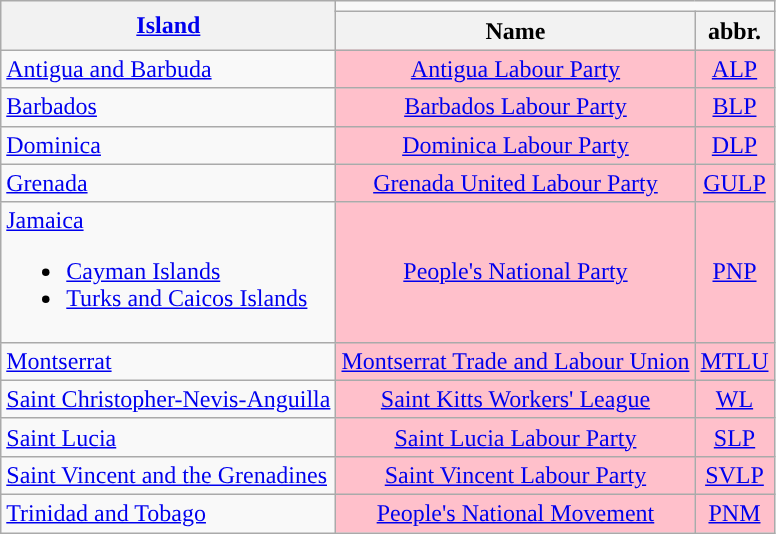<table class="wikitable" style="text-align:center">
<tr>
<th rowspan="2"><a href='#'>Island</a></th>
<td colspan="2"></td>
</tr>
<tr>
<th>Name</th>
<th>abbr.</th>
</tr>
<tr>
<td align="left"> <a href='#'>Antigua and Barbuda</a></td>
<td bgcolor="pink"><a href='#'>Antigua Labour Party</a></td>
<td bgcolor="pink"><a href='#'>ALP</a></td>
</tr>
<tr>
<td align="left"> <a href='#'>Barbados</a></td>
<td bgcolor="pink"><a href='#'>Barbados Labour Party</a></td>
<td bgcolor="pink"><a href='#'>BLP</a></td>
</tr>
<tr>
<td align="left"> <a href='#'>Dominica</a></td>
<td bgcolor="pink"><a href='#'>Dominica Labour Party</a></td>
<td bgcolor="pink"><a href='#'>DLP</a></td>
</tr>
<tr>
<td align="left"> <a href='#'>Grenada</a></td>
<td bgcolor="pink"><a href='#'>Grenada United Labour Party</a></td>
<td bgcolor="pink"><a href='#'>GULP</a></td>
</tr>
<tr>
<td align="left"> <a href='#'>Jamaica</a><br><ul><li> <a href='#'>Cayman Islands</a></li><li> <a href='#'>Turks and Caicos Islands</a></li></ul></td>
<td bgcolor="pink"><a href='#'>People's National Party</a></td>
<td bgcolor="pink"><a href='#'>PNP</a></td>
</tr>
<tr>
<td align="left"> <a href='#'>Montserrat</a></td>
<td bgcolor="pink"><a href='#'>Montserrat Trade and Labour Union</a></td>
<td bgcolor="pink"><a href='#'>MTLU</a></td>
</tr>
<tr>
<td align="left"> <a href='#'>Saint Christopher-Nevis-Anguilla</a></td>
<td bgcolor="pink"><a href='#'>Saint Kitts Workers' League</a></td>
<td bgcolor="pink"><a href='#'>WL</a></td>
</tr>
<tr>
<td align="left"> <a href='#'>Saint Lucia</a></td>
<td bgcolor="pink"><a href='#'>Saint Lucia Labour Party</a></td>
<td bgcolor="pink"><a href='#'>SLP</a></td>
</tr>
<tr>
<td align="left"> <a href='#'>Saint Vincent and the Grenadines</a></td>
<td bgcolor="pink"><a href='#'>Saint Vincent Labour Party</a></td>
<td bgcolor="pink"><a href='#'>SVLP</a></td>
</tr>
<tr>
<td align="left"> <a href='#'>Trinidad and Tobago</a></td>
<td bgcolor="pink"><a href='#'>People's National Movement</a></td>
<td bgcolor="pink"><a href='#'>PNM</a></td>
</tr>
</table>
